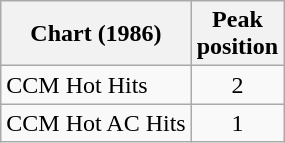<table class="wikitable sortable">
<tr>
<th>Chart (1986)</th>
<th>Peak<br>position</th>
</tr>
<tr>
<td>CCM Hot Hits </td>
<td style="text-align:center;">2</td>
</tr>
<tr>
<td>CCM Hot AC Hits </td>
<td style="text-align:center;">1</td>
</tr>
</table>
